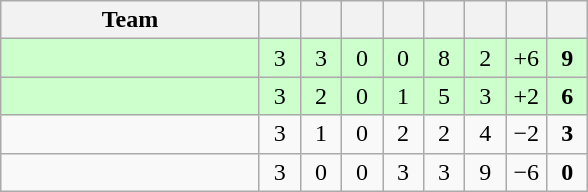<table class="wikitable" style="text-align: center;">
<tr>
<th width=165>Team</th>
<th width=20></th>
<th width=20></th>
<th width=20></th>
<th width=20></th>
<th width=20></th>
<th width=20></th>
<th width=20></th>
<th width=20></th>
</tr>
<tr bgcolor="#ccffcc">
<td align="left"></td>
<td>3</td>
<td>3</td>
<td>0</td>
<td>0</td>
<td>8</td>
<td>2</td>
<td>+6</td>
<td><strong>9</strong></td>
</tr>
<tr bgcolor="#ccffcc">
<td align="left"></td>
<td>3</td>
<td>2</td>
<td>0</td>
<td>1</td>
<td>5</td>
<td>3</td>
<td>+2</td>
<td><strong>6</strong></td>
</tr>
<tr>
<td align="left"></td>
<td>3</td>
<td>1</td>
<td>0</td>
<td>2</td>
<td>2</td>
<td>4</td>
<td>−2</td>
<td><strong>3</strong></td>
</tr>
<tr>
<td align="left"></td>
<td>3</td>
<td>0</td>
<td>0</td>
<td>3</td>
<td>3</td>
<td>9</td>
<td>−6</td>
<td><strong>0</strong></td>
</tr>
</table>
